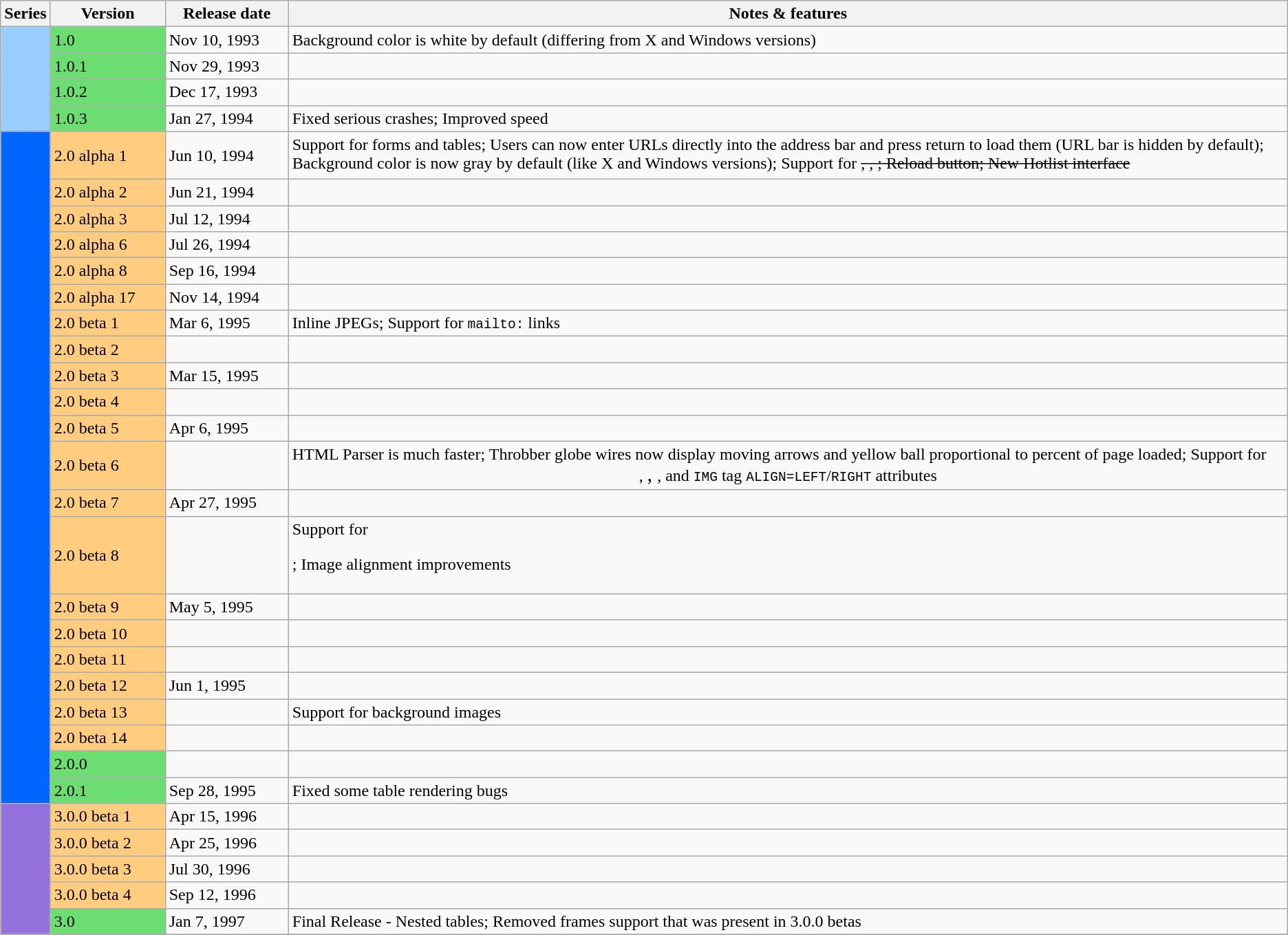<table class="wikitable">
<tr>
<th>Series</th>
<th style=width:6.5em>Version</th>
<th style=min-width:7em>Release date</th>
<th>Notes & features</th>
</tr>
<tr>
<td rowspan=4 style="background-color:#99ccff;"><strong></strong></td>
<td style="background-color:#6cde71;">1.0</td>
<td>Nov 10, 1993</td>
<td>Background color is white by default (differing from X and Windows versions)</td>
</tr>
<tr>
<td style="background-color:#6cde71;">1.0.1</td>
<td>Nov 29, 1993</td>
<td></td>
</tr>
<tr>
<td style="background-color:#6cde71;">1.0.2</td>
<td>Dec 17, 1993</td>
<td></td>
</tr>
<tr>
<td style="background-color:#6cde71;">1.0.3</td>
<td>Jan 27, 1994</td>
<td>Fixed serious crashes; Improved speed</td>
</tr>
<tr>
<td rowspan=22 style="background-color:#0066ff;color:#ffffff"><strong></strong></td>
<td style="background-color:#FFCC80;">2.0 alpha 1</td>
<td>Jun 10, 1994</td>
<td>Support for forms and tables; Users can now enter URLs directly into the address bar and press return to load them (URL bar is hidden by default); Background color is now gray by default (like X and Windows versions); Support for <code><S></code>, <code><SUP></code>, <code><SUB></code>; Reload button; New Hotlist interface</td>
</tr>
<tr>
<td style="background-color:#FFCC80;">2.0 alpha 2</td>
<td>Jun 21, 1994</td>
<td></td>
</tr>
<tr>
<td style="background-color:#FFCC80;">2.0 alpha 3</td>
<td>Jul 12, 1994</td>
<td></td>
</tr>
<tr>
<td style="background-color:#FFCC80;">2.0 alpha 6</td>
<td>Jul 26, 1994</td>
<td></td>
</tr>
<tr>
<td style="background-color:#FFCC80;">2.0 alpha 8</td>
<td>Sep 16, 1994</td>
<td></td>
</tr>
<tr>
<td style="background-color:#FFCC80;">2.0 alpha 17</td>
<td>Nov 14, 1994</td>
<td></td>
</tr>
<tr>
<td style="background-color:#FFCC80;">2.0 beta 1</td>
<td>Mar 6, 1995</td>
<td>Inline JPEGs; Support for <code>mailto:</code> links</td>
</tr>
<tr>
<td style="background-color:#FFCC80;">2.0 beta 2</td>
<td></td>
<td></td>
</tr>
<tr>
<td style="background-color:#FFCC80;">2.0 beta 3</td>
<td>Mar 15, 1995</td>
<td></td>
</tr>
<tr>
<td style="background-color:#FFCC80;">2.0 beta 4</td>
<td></td>
<td></td>
</tr>
<tr>
<td style="background-color:#FFCC80;">2.0 beta 5</td>
<td>Apr 6, 1995</td>
<td></td>
</tr>
<tr>
<td style="background-color:#FFCC80;">2.0 beta 6</td>
<td></td>
<td>HTML Parser is much faster; Throbber globe wires now display moving arrows and yellow ball proportional to percent of page loaded; Support for <code><CENTER></code>, <code><BIG></code>, <code><SMALL></code>, and <code>IMG</code> tag <code>ALIGN=LEFT</code>/<code>RIGHT</code> attributes</td>
</tr>
<tr>
<td style="background-color:#FFCC80;">2.0 beta 7</td>
<td>Apr 27, 1995</td>
<td></td>
</tr>
<tr>
<td style="background-color:#FFCC80;">2.0 beta 8</td>
<td></td>
<td>Support for <code><P ALIGN></code>; Image alignment improvements</td>
</tr>
<tr>
<td style="background-color:#FFCC80;">2.0 beta 9</td>
<td>May 5, 1995</td>
<td></td>
</tr>
<tr>
<td style="background-color:#FFCC80;">2.0 beta 10</td>
<td></td>
<td></td>
</tr>
<tr>
<td style="background-color:#FFCC80;">2.0 beta 11</td>
<td></td>
<td></td>
</tr>
<tr>
<td style="background-color:#FFCC80;">2.0 beta 12</td>
<td>Jun 1, 1995</td>
<td></td>
</tr>
<tr>
<td style="background-color:#FFCC80;">2.0 beta 13</td>
<td></td>
<td>Support for background images</td>
</tr>
<tr>
<td style="background-color:#FFCC80;">2.0 beta 14</td>
<td></td>
<td></td>
</tr>
<tr>
<td style="background-color:#6cde71;">2.0.0</td>
<td></td>
<td></td>
</tr>
<tr>
<td style="background-color:#6cde71;">2.0.1</td>
<td>Sep 28, 1995</td>
<td>Fixed some table rendering bugs</td>
</tr>
<tr>
<td rowspan=5 style="background-color:#9370db;color:#ffffff"><strong></strong></td>
<td style="background-color:#FFCC80;">3.0.0 beta 1</td>
<td>Apr 15, 1996</td>
<td></td>
</tr>
<tr>
<td style="background-color:#FFCC80;">3.0.0 beta 2</td>
<td>Apr 25, 1996</td>
<td></td>
</tr>
<tr>
<td style="background-color:#FFCC80;">3.0.0 beta 3</td>
<td>Jul 30, 1996</td>
<td></td>
</tr>
<tr>
<td style="background-color:#FFCC80;">3.0.0 beta 4</td>
<td>Sep 12, 1996</td>
<td></td>
</tr>
<tr>
<td style="background-color:#6cde71;">3.0</td>
<td>Jan 7, 1997</td>
<td>Final Release - Nested tables; Removed frames support that was present in 3.0.0 betas</td>
</tr>
<tr>
</tr>
</table>
